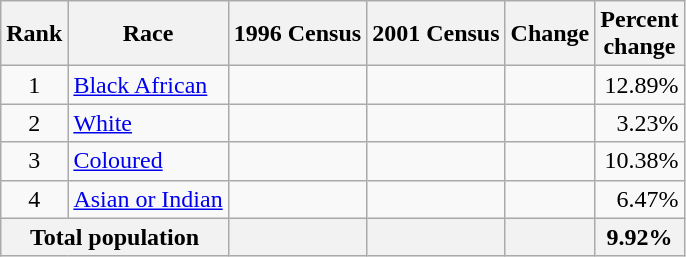<table class="wikitable sortable" style="text-align: right;">
<tr>
<th data-sort-type="number">Rank</th>
<th>Race</th>
<th>1996 Census</th>
<th>2001 Census</th>
<th data-sort-type="number">Change</th>
<th data-sort-type="number">Percent<br>change</th>
</tr>
<tr>
<td style="text-align: center;">1 </td>
<td style="text-align: left;"><a href='#'>Black African</a></td>
<td></td>
<td></td>
<td> </td>
<td>12.89% </td>
</tr>
<tr>
<td style="text-align: center;">2 </td>
<td style="text-align: left;"><a href='#'>White</a></td>
<td></td>
<td></td>
<td> </td>
<td>3.23% </td>
</tr>
<tr>
<td style="text-align: center;">3 </td>
<td style="text-align: left;"><a href='#'>Coloured</a></td>
<td></td>
<td></td>
<td> </td>
<td>10.38% </td>
</tr>
<tr>
<td style="text-align: center;">4 </td>
<td style="text-align: left;"><a href='#'>Asian or Indian</a></td>
<td></td>
<td></td>
<td> </td>
<td>6.47% </td>
</tr>
<tr>
<th colspan=2>Total population</th>
<th></th>
<th></th>
<th> </th>
<th>9.92% </th>
</tr>
</table>
